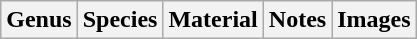<table class="wikitable">
<tr>
<th>Genus</th>
<th>Species</th>
<th>Material</th>
<th>Notes</th>
<th>Images</th>
</tr>
</table>
